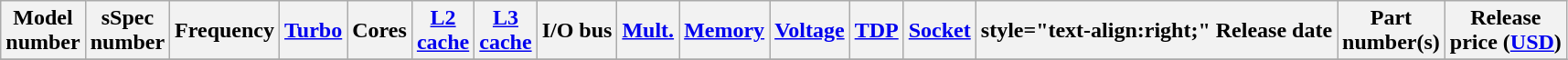<table class="wikitable">
<tr>
<th>Model<br>number</th>
<th>sSpec<br>number</th>
<th>Frequency</th>
<th><a href='#'>Turbo</a></th>
<th>Cores</th>
<th><a href='#'>L2<br>cache</a></th>
<th><a href='#'>L3<br>cache</a></th>
<th>I/O bus</th>
<th><a href='#'>Mult.</a></th>
<th><a href='#'>Memory</a></th>
<th><a href='#'>Voltage</a></th>
<th><a href='#'>TDP</a></th>
<th><a href='#'>Socket</a></th>
<th>style="text-align:right;"  Release date</th>
<th>Part<br>number(s)</th>
<th>Release<br>price (<a href='#'>USD</a>)</th>
</tr>
<tr>
</tr>
</table>
